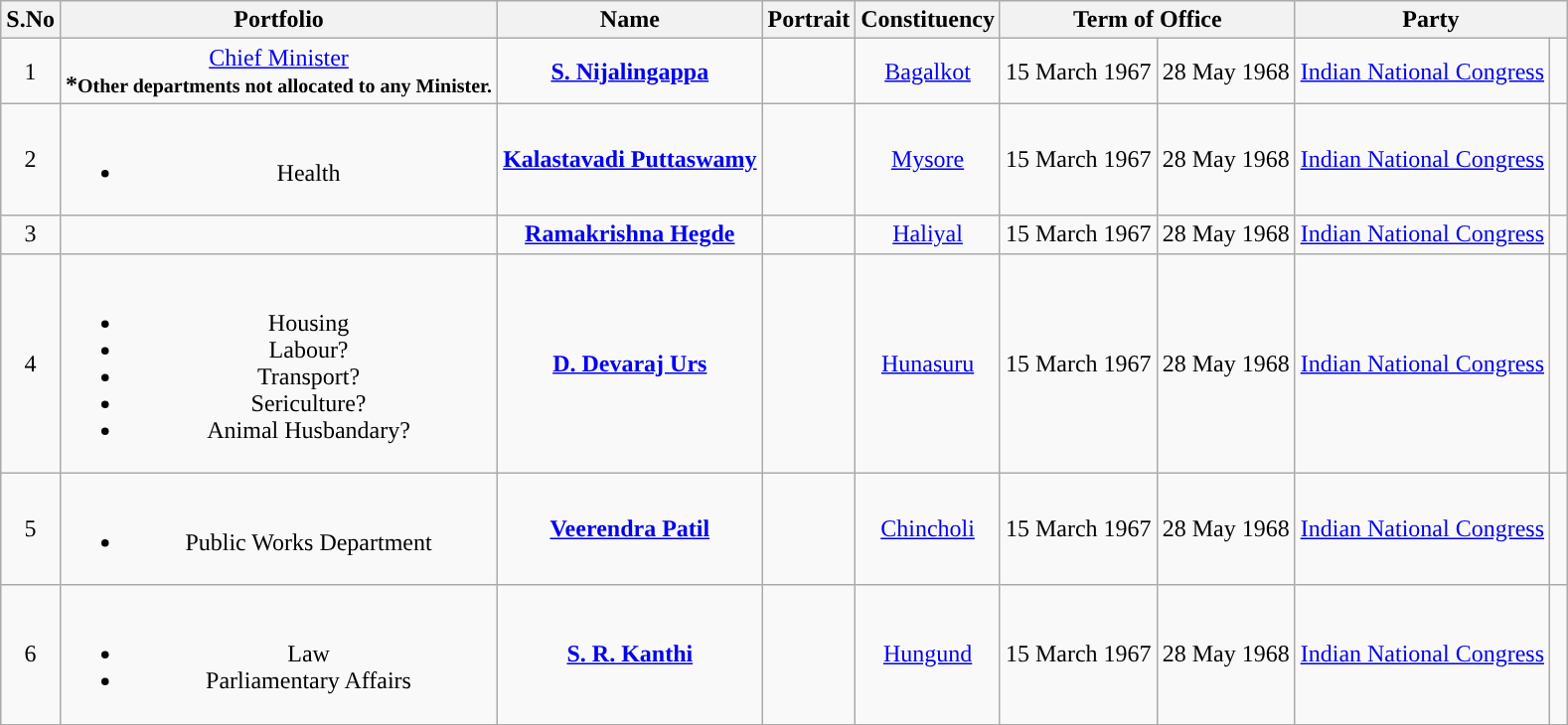<table class="wikitable sortable" style="text-align:center;">
<tr>
<th>S.No</th>
<th>Portfolio</th>
<th>Name</th>
<th>Portrait</th>
<th>Constituency</th>
<th colspan="2">Term of Office</th>
<th colspan="2" scope="col">Party</th>
</tr>
<tr>
<td>1</td>
<td><a href='#'>Chief Minister</a><br><strong>*<small>Other departments not allocated to any Minister.</small></strong></td>
<td><strong><a href='#'>S. Nijalingappa</a></strong><br></td>
<td></td>
<td><a href='#'>Bagalkot</a></td>
<td>15 March 1967</td>
<td>28 May 1968</td>
<td><a href='#'>Indian National Congress</a></td>
<td width="4px" style="background-color: "></td>
</tr>
<tr style="text-align:center">
<td>2</td>
<td><br><ul><li>Health</li></ul></td>
<td><strong><a href='#'>Kalastavadi Puttaswamy</a></strong></td>
<td></td>
<td><a href='#'>Mysore</a></td>
<td>15 March 1967</td>
<td>28 May 1968</td>
<td><a href='#'>Indian National Congress</a></td>
<td width="4px" style="background-color: "></td>
</tr>
<tr>
<td>3</td>
<td></td>
<td><strong><a href='#'>Ramakrishna Hegde</a></strong></td>
<td></td>
<td><a href='#'>Haliyal</a></td>
<td>15 March 1967</td>
<td>28 May 1968</td>
<td><a href='#'>Indian National Congress</a></td>
<td width="4px" style="background-color: "></td>
</tr>
<tr>
<td>4</td>
<td><br><ul><li>Housing</li><li>Labour?</li><li>Transport?</li><li>Sericulture?</li><li>Animal Husbandary?</li></ul></td>
<td><strong><a href='#'>D. Devaraj Urs</a></strong></td>
<td></td>
<td><a href='#'>Hunasuru</a></td>
<td>15 March 1967</td>
<td>28 May 1968</td>
<td><a href='#'>Indian National Congress</a></td>
<td width="4px" style="background-color: "></td>
</tr>
<tr>
<td>5</td>
<td><br><ul><li>Public Works Department</li></ul></td>
<td><strong><a href='#'>Veerendra Patil</a></strong></td>
<td></td>
<td><a href='#'>Chincholi</a></td>
<td>15 March 1967</td>
<td>28 May 1968</td>
<td><a href='#'>Indian National Congress</a></td>
<td width="4px" style="background-color: "></td>
</tr>
<tr>
<td>6</td>
<td><br><ul><li>Law</li><li>Parliamentary Affairs</li></ul></td>
<td><strong><a href='#'>S. R. Kanthi</a></strong></td>
<td></td>
<td><a href='#'>Hungund</a></td>
<td>15 March 1967</td>
<td>28 May 1968</td>
<td><a href='#'>Indian National Congress</a></td>
<td width="4px" style="background-color: "></td>
</tr>
<tr>
</tr>
</table>
